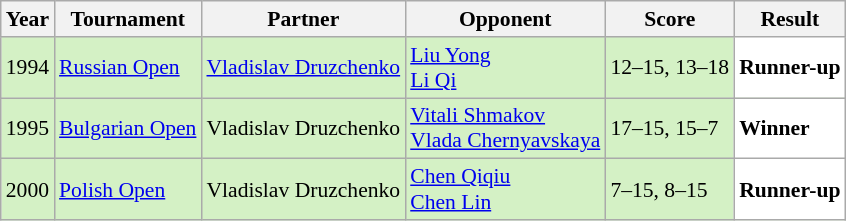<table class="sortable wikitable" style="font-size: 90%;">
<tr>
<th>Year</th>
<th>Tournament</th>
<th>Partner</th>
<th>Opponent</th>
<th>Score</th>
<th>Result</th>
</tr>
<tr style="background:#D4F1C5">
<td align="center">1994</td>
<td align="left"><a href='#'>Russian Open</a></td>
<td align="left"> <a href='#'>Vladislav Druzchenko</a></td>
<td align="left"> <a href='#'>Liu Yong</a><br> <a href='#'>Li Qi</a></td>
<td align="left">12–15, 13–18</td>
<td style="text-align:left; background:white"> <strong>Runner-up</strong></td>
</tr>
<tr style="background:#D4F1C5">
<td align="center">1995</td>
<td align="left"><a href='#'>Bulgarian Open</a></td>
<td align="left"> Vladislav Druzchenko</td>
<td align="left"> <a href='#'>Vitali Shmakov</a><br> <a href='#'>Vlada Chernyavskaya</a></td>
<td align="left">17–15, 15–7</td>
<td style="text-align:left; background:white"> <strong>Winner</strong></td>
</tr>
<tr style="background:#D4F1C5">
<td align="center">2000</td>
<td align="left"><a href='#'>Polish Open</a></td>
<td align="left"> Vladislav Druzchenko</td>
<td align="left"> <a href='#'>Chen Qiqiu</a><br> <a href='#'>Chen Lin</a></td>
<td align="left">7–15, 8–15</td>
<td style="text-align:left; background:white"> <strong>Runner-up</strong></td>
</tr>
</table>
